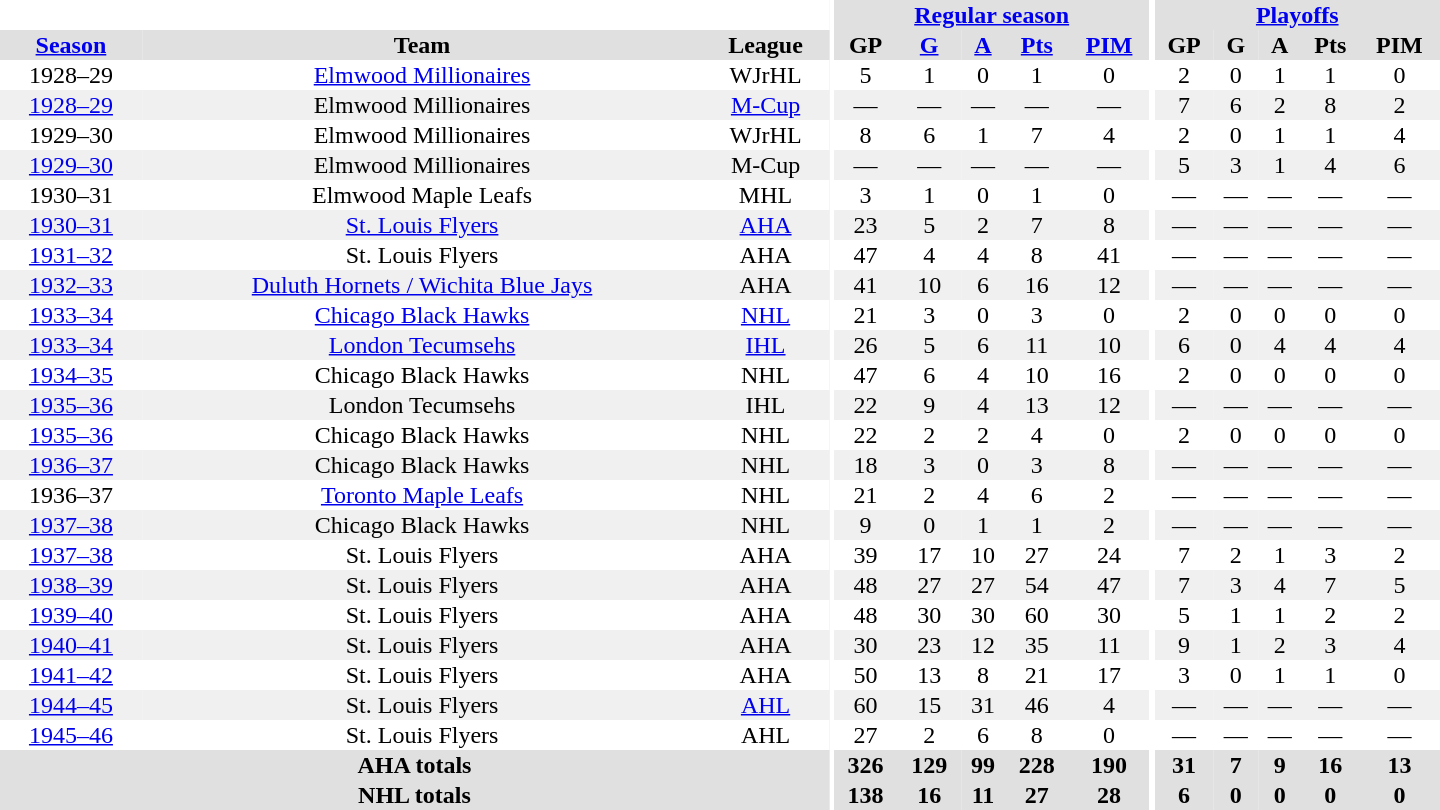<table border="0" cellpadding="1" cellspacing="0" style="text-align:center; width:60em">
<tr bgcolor="#e0e0e0">
<th colspan="3" bgcolor="#ffffff"></th>
<th rowspan="100" bgcolor="#ffffff"></th>
<th colspan="5"><a href='#'>Regular season</a></th>
<th rowspan="100" bgcolor="#ffffff"></th>
<th colspan="5"><a href='#'>Playoffs</a></th>
</tr>
<tr bgcolor="#e0e0e0">
<th><a href='#'>Season</a></th>
<th>Team</th>
<th>League</th>
<th>GP</th>
<th><a href='#'>G</a></th>
<th><a href='#'>A</a></th>
<th><a href='#'>Pts</a></th>
<th><a href='#'>PIM</a></th>
<th>GP</th>
<th>G</th>
<th>A</th>
<th>Pts</th>
<th>PIM</th>
</tr>
<tr>
<td>1928–29</td>
<td><a href='#'>Elmwood Millionaires</a></td>
<td>WJrHL</td>
<td>5</td>
<td>1</td>
<td>0</td>
<td>1</td>
<td>0</td>
<td>2</td>
<td>0</td>
<td>1</td>
<td>1</td>
<td>0</td>
</tr>
<tr bgcolor="#f0f0f0">
<td><a href='#'>1928–29</a></td>
<td>Elmwood Millionaires</td>
<td><a href='#'>M-Cup</a></td>
<td>—</td>
<td>—</td>
<td>—</td>
<td>—</td>
<td>—</td>
<td>7</td>
<td>6</td>
<td>2</td>
<td>8</td>
<td>2</td>
</tr>
<tr>
<td>1929–30</td>
<td>Elmwood Millionaires</td>
<td>WJrHL</td>
<td>8</td>
<td>6</td>
<td>1</td>
<td>7</td>
<td>4</td>
<td>2</td>
<td>0</td>
<td>1</td>
<td>1</td>
<td>4</td>
</tr>
<tr bgcolor="#f0f0f0">
<td><a href='#'>1929–30</a></td>
<td>Elmwood Millionaires</td>
<td>M-Cup</td>
<td>—</td>
<td>—</td>
<td>—</td>
<td>—</td>
<td>—</td>
<td>5</td>
<td>3</td>
<td>1</td>
<td>4</td>
<td>6</td>
</tr>
<tr>
<td>1930–31</td>
<td>Elmwood Maple Leafs</td>
<td>MHL</td>
<td>3</td>
<td>1</td>
<td>0</td>
<td>1</td>
<td>0</td>
<td>—</td>
<td>—</td>
<td>—</td>
<td>—</td>
<td>—</td>
</tr>
<tr bgcolor="#f0f0f0">
<td><a href='#'>1930–31</a></td>
<td><a href='#'>St. Louis Flyers</a></td>
<td><a href='#'>AHA</a></td>
<td>23</td>
<td>5</td>
<td>2</td>
<td>7</td>
<td>8</td>
<td>—</td>
<td>—</td>
<td>—</td>
<td>—</td>
<td>—</td>
</tr>
<tr>
<td><a href='#'>1931–32</a></td>
<td>St. Louis Flyers</td>
<td>AHA</td>
<td>47</td>
<td>4</td>
<td>4</td>
<td>8</td>
<td>41</td>
<td>—</td>
<td>—</td>
<td>—</td>
<td>—</td>
<td>—</td>
</tr>
<tr bgcolor="#f0f0f0">
<td><a href='#'>1932–33</a></td>
<td><a href='#'>Duluth Hornets / Wichita Blue Jays</a></td>
<td>AHA</td>
<td>41</td>
<td>10</td>
<td>6</td>
<td>16</td>
<td>12</td>
<td>—</td>
<td>—</td>
<td>—</td>
<td>—</td>
<td>—</td>
</tr>
<tr>
<td><a href='#'>1933–34</a></td>
<td><a href='#'>Chicago Black Hawks</a></td>
<td><a href='#'>NHL</a></td>
<td>21</td>
<td>3</td>
<td>0</td>
<td>3</td>
<td>0</td>
<td>2</td>
<td>0</td>
<td>0</td>
<td>0</td>
<td>0</td>
</tr>
<tr bgcolor="#f0f0f0">
<td><a href='#'>1933–34</a></td>
<td><a href='#'>London Tecumsehs</a></td>
<td><a href='#'>IHL</a></td>
<td>26</td>
<td>5</td>
<td>6</td>
<td>11</td>
<td>10</td>
<td>6</td>
<td>0</td>
<td>4</td>
<td>4</td>
<td>4</td>
</tr>
<tr>
<td><a href='#'>1934–35</a></td>
<td>Chicago Black Hawks</td>
<td>NHL</td>
<td>47</td>
<td>6</td>
<td>4</td>
<td>10</td>
<td>16</td>
<td>2</td>
<td>0</td>
<td>0</td>
<td>0</td>
<td>0</td>
</tr>
<tr bgcolor="#f0f0f0">
<td><a href='#'>1935–36</a></td>
<td>London Tecumsehs</td>
<td>IHL</td>
<td>22</td>
<td>9</td>
<td>4</td>
<td>13</td>
<td>12</td>
<td>—</td>
<td>—</td>
<td>—</td>
<td>—</td>
<td>—</td>
</tr>
<tr>
<td><a href='#'>1935–36</a></td>
<td>Chicago Black Hawks</td>
<td>NHL</td>
<td>22</td>
<td>2</td>
<td>2</td>
<td>4</td>
<td>0</td>
<td>2</td>
<td>0</td>
<td>0</td>
<td>0</td>
<td>0</td>
</tr>
<tr bgcolor="#f0f0f0">
<td><a href='#'>1936–37</a></td>
<td>Chicago Black Hawks</td>
<td>NHL</td>
<td>18</td>
<td>3</td>
<td>0</td>
<td>3</td>
<td>8</td>
<td>—</td>
<td>—</td>
<td>—</td>
<td>—</td>
<td>—</td>
</tr>
<tr>
<td>1936–37</td>
<td><a href='#'>Toronto Maple Leafs</a></td>
<td>NHL</td>
<td>21</td>
<td>2</td>
<td>4</td>
<td>6</td>
<td>2</td>
<td>—</td>
<td>—</td>
<td>—</td>
<td>—</td>
<td>—</td>
</tr>
<tr bgcolor="#f0f0f0">
<td><a href='#'>1937–38</a></td>
<td>Chicago Black Hawks</td>
<td>NHL</td>
<td>9</td>
<td>0</td>
<td>1</td>
<td>1</td>
<td>2</td>
<td>—</td>
<td>—</td>
<td>—</td>
<td>—</td>
<td>—</td>
</tr>
<tr>
<td><a href='#'>1937–38</a></td>
<td>St. Louis Flyers</td>
<td>AHA</td>
<td>39</td>
<td>17</td>
<td>10</td>
<td>27</td>
<td>24</td>
<td>7</td>
<td>2</td>
<td>1</td>
<td>3</td>
<td>2</td>
</tr>
<tr bgcolor="#f0f0f0">
<td><a href='#'>1938–39</a></td>
<td>St. Louis Flyers</td>
<td>AHA</td>
<td>48</td>
<td>27</td>
<td>27</td>
<td>54</td>
<td>47</td>
<td>7</td>
<td>3</td>
<td>4</td>
<td>7</td>
<td>5</td>
</tr>
<tr>
<td><a href='#'>1939–40</a></td>
<td>St. Louis Flyers</td>
<td>AHA</td>
<td>48</td>
<td>30</td>
<td>30</td>
<td>60</td>
<td>30</td>
<td>5</td>
<td>1</td>
<td>1</td>
<td>2</td>
<td>2</td>
</tr>
<tr bgcolor="#f0f0f0">
<td><a href='#'>1940–41</a></td>
<td>St. Louis Flyers</td>
<td>AHA</td>
<td>30</td>
<td>23</td>
<td>12</td>
<td>35</td>
<td>11</td>
<td>9</td>
<td>1</td>
<td>2</td>
<td>3</td>
<td>4</td>
</tr>
<tr>
<td><a href='#'>1941–42</a></td>
<td>St. Louis Flyers</td>
<td>AHA</td>
<td>50</td>
<td>13</td>
<td>8</td>
<td>21</td>
<td>17</td>
<td>3</td>
<td>0</td>
<td>1</td>
<td>1</td>
<td>0</td>
</tr>
<tr bgcolor="#f0f0f0">
<td><a href='#'>1944–45</a></td>
<td>St. Louis Flyers</td>
<td><a href='#'>AHL</a></td>
<td>60</td>
<td>15</td>
<td>31</td>
<td>46</td>
<td>4</td>
<td>—</td>
<td>—</td>
<td>—</td>
<td>—</td>
<td>—</td>
</tr>
<tr>
<td><a href='#'>1945–46</a></td>
<td>St. Louis Flyers</td>
<td>AHL</td>
<td>27</td>
<td>2</td>
<td>6</td>
<td>8</td>
<td>0</td>
<td>—</td>
<td>—</td>
<td>—</td>
<td>—</td>
<td>—</td>
</tr>
<tr bgcolor="#e0e0e0">
<th colspan="3">AHA totals</th>
<th>326</th>
<th>129</th>
<th>99</th>
<th>228</th>
<th>190</th>
<th>31</th>
<th>7</th>
<th>9</th>
<th>16</th>
<th>13</th>
</tr>
<tr bgcolor="#e0e0e0">
<th colspan="3">NHL totals</th>
<th>138</th>
<th>16</th>
<th>11</th>
<th>27</th>
<th>28</th>
<th>6</th>
<th>0</th>
<th>0</th>
<th>0</th>
<th>0</th>
</tr>
</table>
